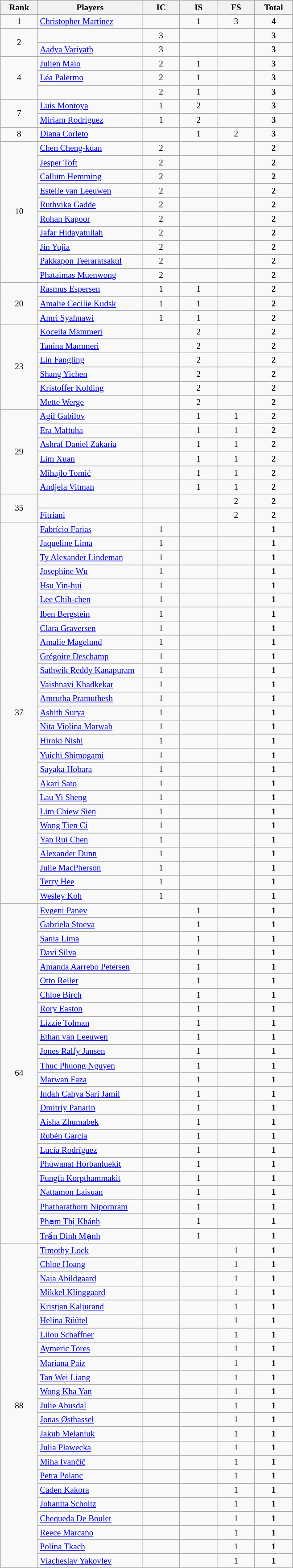<table class="wikitable" style="font-size:80%; text-align:center">
<tr>
<th width="50">Rank</th>
<th width="150">Players</th>
<th width="50">IC</th>
<th width="50">IS</th>
<th width="50">FS</th>
<th width="50">Total</th>
</tr>
<tr>
<td>1</td>
<td align="left"> <a href='#'>Christopher Martínez</a></td>
<td></td>
<td>1</td>
<td>3</td>
<td><strong>4</strong></td>
</tr>
<tr>
<td rowspan="2">2</td>
<td align="left"></td>
<td>3</td>
<td></td>
<td></td>
<td><strong>3</strong></td>
</tr>
<tr>
<td align="left"> <a href='#'>Aadya Variyath</a></td>
<td>3</td>
<td></td>
<td></td>
<td><strong>3</strong></td>
</tr>
<tr>
<td rowspan="3">4</td>
<td align="left"> <a href='#'>Julien Maio</a></td>
<td>2</td>
<td>1</td>
<td></td>
<td><strong>3</strong></td>
</tr>
<tr>
<td align="left"> <a href='#'>Léa Palermo</a></td>
<td>2</td>
<td>1</td>
<td></td>
<td><strong>3</strong></td>
</tr>
<tr>
<td align="left"></td>
<td>2</td>
<td>1</td>
<td></td>
<td><strong>3</strong></td>
</tr>
<tr>
<td rowspan="2">7</td>
<td align="left"> <a href='#'>Luis Montoya</a></td>
<td>1</td>
<td>2</td>
<td></td>
<td><strong>3</strong></td>
</tr>
<tr>
<td align="left"> <a href='#'>Miriam Rodríguez</a></td>
<td>1</td>
<td>2</td>
<td></td>
<td><strong>3</strong></td>
</tr>
<tr>
<td>8</td>
<td align="left"> <a href='#'>Diana Corleto</a></td>
<td></td>
<td>1</td>
<td>2</td>
<td><strong>3</strong></td>
</tr>
<tr>
<td rowspan="10">10</td>
<td align="left"> <a href='#'>Chen Cheng-kuan</a></td>
<td>2</td>
<td></td>
<td></td>
<td><strong>2</strong></td>
</tr>
<tr>
<td align="left"> <a href='#'>Jesper Toft</a></td>
<td>2</td>
<td></td>
<td></td>
<td><strong>2</strong></td>
</tr>
<tr>
<td align="left"> <a href='#'>Callum Hemming</a></td>
<td>2</td>
<td></td>
<td></td>
<td><strong>2</strong></td>
</tr>
<tr>
<td align="left"> <a href='#'>Estelle van Leeuwen</a></td>
<td>2</td>
<td></td>
<td></td>
<td><strong>2</strong></td>
</tr>
<tr>
<td align="left"> <a href='#'>Ruthvika Gadde</a></td>
<td>2</td>
<td></td>
<td></td>
<td><strong>2</strong></td>
</tr>
<tr>
<td align="left"> <a href='#'>Rohan Kapoor</a></td>
<td>2</td>
<td></td>
<td></td>
<td><strong>2</strong></td>
</tr>
<tr>
<td align="left"> <a href='#'>Jafar Hidayatullah</a></td>
<td>2</td>
<td></td>
<td></td>
<td><strong>2</strong></td>
</tr>
<tr>
<td align="left"> <a href='#'>Jin Yujia</a></td>
<td>2</td>
<td></td>
<td></td>
<td><strong>2</strong></td>
</tr>
<tr>
<td align="left"> <a href='#'>Pakkapon Teeraratsakul</a></td>
<td>2</td>
<td></td>
<td></td>
<td><strong>2</strong></td>
</tr>
<tr>
<td align="left"> <a href='#'>Phataimas Muenwong</a></td>
<td>2</td>
<td></td>
<td></td>
<td><strong>2</strong></td>
</tr>
<tr>
<td rowspan="3">20</td>
<td align="left"> <a href='#'>Rasmus Espersen</a></td>
<td>1</td>
<td>1</td>
<td></td>
<td><strong>2</strong></td>
</tr>
<tr>
<td align="left"> <a href='#'>Amalie Cecilie Kudsk</a></td>
<td>1</td>
<td>1</td>
<td></td>
<td><strong>2</strong></td>
</tr>
<tr>
<td align="left"> <a href='#'>Amri Syahnawi</a></td>
<td>1</td>
<td>1</td>
<td></td>
<td><strong>2</strong></td>
</tr>
<tr>
<td rowspan="6">23</td>
<td align="left"> <a href='#'>Koceila Mammeri</a></td>
<td></td>
<td>2</td>
<td></td>
<td><strong>2</strong></td>
</tr>
<tr>
<td align="left"> <a href='#'>Tanina Mammeri</a></td>
<td></td>
<td>2</td>
<td></td>
<td><strong>2</strong></td>
</tr>
<tr>
<td align="left"> <a href='#'>Lin Fangling</a></td>
<td></td>
<td>2</td>
<td></td>
<td><strong>2</strong></td>
</tr>
<tr>
<td align="left"> <a href='#'>Shang Yichen</a></td>
<td></td>
<td>2</td>
<td></td>
<td><strong>2</strong></td>
</tr>
<tr>
<td align="left"> <a href='#'>Kristoffer Kolding</a></td>
<td></td>
<td>2</td>
<td></td>
<td><strong>2</strong></td>
</tr>
<tr>
<td align="left"> <a href='#'>Mette Werge</a></td>
<td></td>
<td>2</td>
<td></td>
<td><strong>2</strong></td>
</tr>
<tr>
<td rowspan="6">29</td>
<td align="left"> <a href='#'>Agil Gabilov</a></td>
<td></td>
<td>1</td>
<td>1</td>
<td><strong>2</strong></td>
</tr>
<tr>
<td align="left"> <a href='#'>Era Maftuha</a></td>
<td></td>
<td>1</td>
<td>1</td>
<td><strong>2</strong></td>
</tr>
<tr>
<td align="left"> <a href='#'>Ashraf Daniel Zakaria</a></td>
<td></td>
<td>1</td>
<td>1</td>
<td><strong>2</strong></td>
</tr>
<tr>
<td align="left"> <a href='#'>Lim Xuan</a></td>
<td></td>
<td>1</td>
<td>1</td>
<td><strong>2</strong></td>
</tr>
<tr>
<td align="left"> <a href='#'>Mihajlo Tomić</a></td>
<td></td>
<td>1</td>
<td>1</td>
<td><strong>2</strong></td>
</tr>
<tr>
<td align="left"> <a href='#'>Andjela Vitman</a></td>
<td></td>
<td>1</td>
<td>1</td>
<td><strong>2</strong></td>
</tr>
<tr>
<td rowspan="2">35</td>
<td align="left"></td>
<td></td>
<td></td>
<td>2</td>
<td><strong>2</strong></td>
</tr>
<tr>
<td align="left"> <a href='#'>Fitriani</a></td>
<td></td>
<td></td>
<td>2</td>
<td><strong>2</strong></td>
</tr>
<tr>
<td rowspan="27">37</td>
<td align="left"> <a href='#'>Fabrício Farias</a></td>
<td>1</td>
<td></td>
<td></td>
<td><strong>1</strong></td>
</tr>
<tr>
<td align="left"> <a href='#'>Jaqueline Lima</a></td>
<td>1</td>
<td></td>
<td></td>
<td><strong>1</strong></td>
</tr>
<tr>
<td align="left"> <a href='#'>Ty Alexander Lindeman</a></td>
<td>1</td>
<td></td>
<td></td>
<td><strong>1</strong></td>
</tr>
<tr>
<td align="left"> <a href='#'>Josephine Wu</a></td>
<td>1</td>
<td></td>
<td></td>
<td><strong>1</strong></td>
</tr>
<tr>
<td align="left"> <a href='#'>Hsu Yin-hui</a></td>
<td>1</td>
<td></td>
<td></td>
<td><strong>1</strong></td>
</tr>
<tr>
<td align="left"> <a href='#'>Lee Chih-chen</a></td>
<td>1</td>
<td></td>
<td></td>
<td><strong>1</strong></td>
</tr>
<tr>
<td align="left"> <a href='#'>Iben Bergstein</a></td>
<td>1</td>
<td></td>
<td></td>
<td><strong>1</strong></td>
</tr>
<tr>
<td align="left"> <a href='#'>Clara Graversen</a></td>
<td>1</td>
<td></td>
<td></td>
<td><strong>1</strong></td>
</tr>
<tr>
<td align="left"> <a href='#'>Amalie Magelund</a></td>
<td>1</td>
<td></td>
<td></td>
<td><strong>1</strong></td>
</tr>
<tr>
<td align="left"> <a href='#'>Grégoire Deschamp</a></td>
<td>1</td>
<td></td>
<td></td>
<td><strong>1</strong></td>
</tr>
<tr>
<td align="left"> <a href='#'>Sathwik Reddy Kanapuram</a></td>
<td>1</td>
<td></td>
<td></td>
<td><strong>1</strong></td>
</tr>
<tr>
<td align="left"> <a href='#'>Vaishnavi Khadkekar</a></td>
<td>1</td>
<td></td>
<td></td>
<td><strong>1</strong></td>
</tr>
<tr>
<td align="left"> <a href='#'>Amrutha Pramuthesh</a></td>
<td>1</td>
<td></td>
<td></td>
<td><strong>1</strong></td>
</tr>
<tr>
<td align="left"> <a href='#'>Ashith Surya</a></td>
<td>1</td>
<td></td>
<td></td>
<td><strong>1</strong></td>
</tr>
<tr>
<td align="left"> <a href='#'>Nita Violina Marwah</a></td>
<td>1</td>
<td></td>
<td></td>
<td><strong>1</strong></td>
</tr>
<tr>
<td align="left"> <a href='#'>Hiroki Nishi</a></td>
<td>1</td>
<td></td>
<td></td>
<td><strong>1</strong></td>
</tr>
<tr>
<td align="left"> <a href='#'>Yuichi Shimogami</a></td>
<td>1</td>
<td></td>
<td></td>
<td><strong>1</strong></td>
</tr>
<tr>
<td align="left"> <a href='#'>Sayaka Hobara</a></td>
<td>1</td>
<td></td>
<td></td>
<td><strong>1</strong></td>
</tr>
<tr>
<td align="left"> <a href='#'>Akari Sato</a></td>
<td>1</td>
<td></td>
<td></td>
<td><strong>1</strong></td>
</tr>
<tr>
<td align="left"> <a href='#'>Lau Yi Sheng</a></td>
<td>1</td>
<td></td>
<td></td>
<td><strong>1</strong></td>
</tr>
<tr>
<td align="left"> <a href='#'>Lim Chiew Sien</a></td>
<td>1</td>
<td></td>
<td></td>
<td><strong>1</strong></td>
</tr>
<tr>
<td align="left"> <a href='#'>Wong Tien Ci</a></td>
<td>1</td>
<td></td>
<td></td>
<td><strong>1</strong></td>
</tr>
<tr>
<td align="left"> <a href='#'>Yap Rui Chen</a></td>
<td>1</td>
<td></td>
<td></td>
<td><strong>1</strong></td>
</tr>
<tr>
<td align="left"> <a href='#'>Alexander Dunn</a></td>
<td>1</td>
<td></td>
<td></td>
<td><strong>1</strong></td>
</tr>
<tr>
<td align="left"> <a href='#'>Julie MacPherson</a></td>
<td>1</td>
<td></td>
<td></td>
<td><strong>1</strong></td>
</tr>
<tr>
<td align="left"> <a href='#'>Terry Hee</a></td>
<td>1</td>
<td></td>
<td></td>
<td><strong>1</strong></td>
</tr>
<tr>
<td align="left"> <a href='#'>Wesley Koh</a></td>
<td>1</td>
<td></td>
<td></td>
<td><strong>1</strong></td>
</tr>
<tr>
<td rowspan="24">64</td>
<td align="left"> <a href='#'>Evgeni Panev</a></td>
<td></td>
<td>1</td>
<td></td>
<td><strong>1</strong></td>
</tr>
<tr>
<td align="left"> <a href='#'>Gabriela Stoeva</a></td>
<td></td>
<td>1</td>
<td></td>
<td><strong>1</strong></td>
</tr>
<tr>
<td align="left"> <a href='#'>Sania Lima</a></td>
<td></td>
<td>1</td>
<td></td>
<td><strong>1</strong></td>
</tr>
<tr>
<td align="left"> <a href='#'>Davi Silva</a></td>
<td></td>
<td>1</td>
<td></td>
<td><strong>1</strong></td>
</tr>
<tr>
<td align="left"> <a href='#'>Amanda Aarrebo Petersen</a></td>
<td></td>
<td>1</td>
<td></td>
<td><strong>1</strong></td>
</tr>
<tr>
<td align="left"> <a href='#'>Otto Reiler</a></td>
<td></td>
<td>1</td>
<td></td>
<td><strong>1</strong></td>
</tr>
<tr>
<td align="left"> <a href='#'>Chloe Birch</a></td>
<td></td>
<td>1</td>
<td></td>
<td><strong>1</strong></td>
</tr>
<tr>
<td align="left"> <a href='#'>Rory Easton</a></td>
<td></td>
<td>1</td>
<td></td>
<td><strong>1</strong></td>
</tr>
<tr>
<td align="left"> <a href='#'>Lizzie Tolman</a></td>
<td></td>
<td>1</td>
<td></td>
<td><strong>1</strong></td>
</tr>
<tr>
<td align="left"> <a href='#'>Ethan van Leeuwen</a></td>
<td></td>
<td>1</td>
<td></td>
<td><strong>1</strong></td>
</tr>
<tr>
<td align="left"> <a href='#'>Jones Ralfy Jansen</a></td>
<td></td>
<td>1</td>
<td></td>
<td><strong>1</strong></td>
</tr>
<tr>
<td align="left"> <a href='#'>Thuc Phuong Nguyen</a></td>
<td></td>
<td>1</td>
<td></td>
<td><strong>1</strong></td>
</tr>
<tr>
<td align="left"> <a href='#'>Marwan Faza</a></td>
<td></td>
<td>1</td>
<td></td>
<td><strong>1</strong></td>
</tr>
<tr>
<td align="left"> <a href='#'>Indah Cahya Sari Jamil</a></td>
<td></td>
<td>1</td>
<td></td>
<td><strong>1</strong></td>
</tr>
<tr>
<td align="left"> <a href='#'>Dmitriy Panarin</a></td>
<td></td>
<td>1</td>
<td></td>
<td><strong>1</strong></td>
</tr>
<tr>
<td align="left"> <a href='#'>Aisha Zhumabek</a></td>
<td></td>
<td>1</td>
<td></td>
<td><strong>1</strong></td>
</tr>
<tr>
<td align="left"> <a href='#'>Rubén García</a></td>
<td></td>
<td>1</td>
<td></td>
<td><strong>1</strong></td>
</tr>
<tr>
<td align="left"> <a href='#'>Lucía Rodríguez</a></td>
<td></td>
<td>1</td>
<td></td>
<td><strong>1</strong></td>
</tr>
<tr>
<td align="left"> <a href='#'>Phuwanat Horbanluekit</a></td>
<td></td>
<td>1</td>
<td></td>
<td><strong>1</strong></td>
</tr>
<tr>
<td align="left"> <a href='#'>Fungfa Korpthammakit</a></td>
<td></td>
<td>1</td>
<td></td>
<td><strong>1</strong></td>
</tr>
<tr>
<td align="left"> <a href='#'>Nattamon Laisuan</a></td>
<td></td>
<td>1</td>
<td></td>
<td><strong>1</strong></td>
</tr>
<tr>
<td align="left"> <a href='#'>Phatharathorn Nipornram</a></td>
<td></td>
<td>1</td>
<td></td>
<td><strong>1</strong></td>
</tr>
<tr>
<td align="left"> <a href='#'>Phạm Thị Khánh</a></td>
<td></td>
<td>1</td>
<td></td>
<td><strong>1</strong></td>
</tr>
<tr>
<td align="left"> <a href='#'>Trần Đình Mạnh</a></td>
<td></td>
<td>1</td>
<td></td>
<td><strong>1</strong></td>
</tr>
<tr>
<td rowspan="23">88</td>
<td align="left"> <a href='#'>Timothy Lock</a></td>
<td></td>
<td></td>
<td>1</td>
<td><strong>1</strong></td>
</tr>
<tr>
<td align="left"> <a href='#'>Chloe Hoang</a></td>
<td></td>
<td></td>
<td>1</td>
<td><strong>1</strong></td>
</tr>
<tr>
<td align="left"> <a href='#'>Naja Abildgaard</a></td>
<td></td>
<td></td>
<td>1</td>
<td><strong>1</strong></td>
</tr>
<tr>
<td align="left"> <a href='#'>Mikkel Klinggaard</a></td>
<td></td>
<td></td>
<td>1</td>
<td><strong>1</strong></td>
</tr>
<tr>
<td align="left"> <a href='#'>Kristjan Kaljurand</a></td>
<td></td>
<td></td>
<td>1</td>
<td><strong>1</strong></td>
</tr>
<tr>
<td align="left"> <a href='#'>Helina Rüütel</a></td>
<td></td>
<td></td>
<td>1</td>
<td><strong>1</strong></td>
</tr>
<tr>
<td align="left"> <a href='#'>Lilou Schaffner</a></td>
<td></td>
<td></td>
<td>1</td>
<td><strong>1</strong></td>
</tr>
<tr>
<td align="left"> <a href='#'>Aymeric Tores</a></td>
<td></td>
<td></td>
<td>1</td>
<td><strong>1</strong></td>
</tr>
<tr>
<td align="left"> <a href='#'>Mariana Paiz</a></td>
<td></td>
<td></td>
<td>1</td>
<td><strong>1</strong></td>
</tr>
<tr>
<td align="left"> <a href='#'>Tan Wei Liang</a></td>
<td></td>
<td></td>
<td>1</td>
<td><strong>1</strong></td>
</tr>
<tr>
<td align="left"> <a href='#'>Wong Kha Yan</a></td>
<td></td>
<td></td>
<td>1</td>
<td><strong>1</strong></td>
</tr>
<tr>
<td align="left"> <a href='#'>Julie Abusdal</a></td>
<td></td>
<td></td>
<td>1</td>
<td><strong>1</strong></td>
</tr>
<tr>
<td align="left"> <a href='#'>Jonas Østhassel</a></td>
<td></td>
<td></td>
<td>1</td>
<td><strong>1</strong></td>
</tr>
<tr>
<td align="left"> <a href='#'>Jakub Melaniuk</a></td>
<td></td>
<td></td>
<td>1</td>
<td><strong>1</strong></td>
</tr>
<tr>
<td align="left"> <a href='#'>Julia Pławecka</a></td>
<td></td>
<td></td>
<td>1</td>
<td><strong>1</strong></td>
</tr>
<tr>
<td align="left"> <a href='#'>Miha Ivančič</a></td>
<td></td>
<td></td>
<td>1</td>
<td><strong>1</strong></td>
</tr>
<tr>
<td align="left"> <a href='#'>Petra Polanc</a></td>
<td></td>
<td></td>
<td>1</td>
<td><strong>1</strong></td>
</tr>
<tr>
<td align="left"> <a href='#'>Caden Kakora</a></td>
<td></td>
<td></td>
<td>1</td>
<td><strong>1</strong></td>
</tr>
<tr>
<td align="left"> <a href='#'>Johanita Scholtz</a></td>
<td></td>
<td></td>
<td>1</td>
<td><strong>1</strong></td>
</tr>
<tr>
<td align="left"> <a href='#'>Chequeda De Boulet</a></td>
<td></td>
<td></td>
<td>1</td>
<td><strong>1</strong></td>
</tr>
<tr>
<td align="left"> <a href='#'>Reece Marcano</a></td>
<td></td>
<td></td>
<td>1</td>
<td><strong>1</strong></td>
</tr>
<tr>
<td align="left"> <a href='#'>Polina Tkach</a></td>
<td></td>
<td></td>
<td>1</td>
<td><strong>1</strong></td>
</tr>
<tr>
<td align="left"> <a href='#'>Viacheslav Yakovlev</a></td>
<td></td>
<td></td>
<td>1</td>
<td><strong>1</strong></td>
</tr>
</table>
